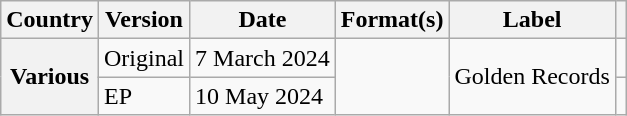<table class="wikitable plainrowheaders">
<tr>
<th scope="col">Country</th>
<th scope="col">Version</th>
<th scope="col">Date</th>
<th scope="col">Format(s)</th>
<th scope="col">Label</th>
<th scope="col"></th>
</tr>
<tr>
<th scope="row" rowspan="2">Various</th>
<td>Original</td>
<td>7 March 2024</td>
<td rowspan="2"></td>
<td rowspan="2">Golden Records</td>
<td align="center"></td>
</tr>
<tr>
<td>EP</td>
<td>10 May 2024</td>
<td align="center"></td>
</tr>
</table>
